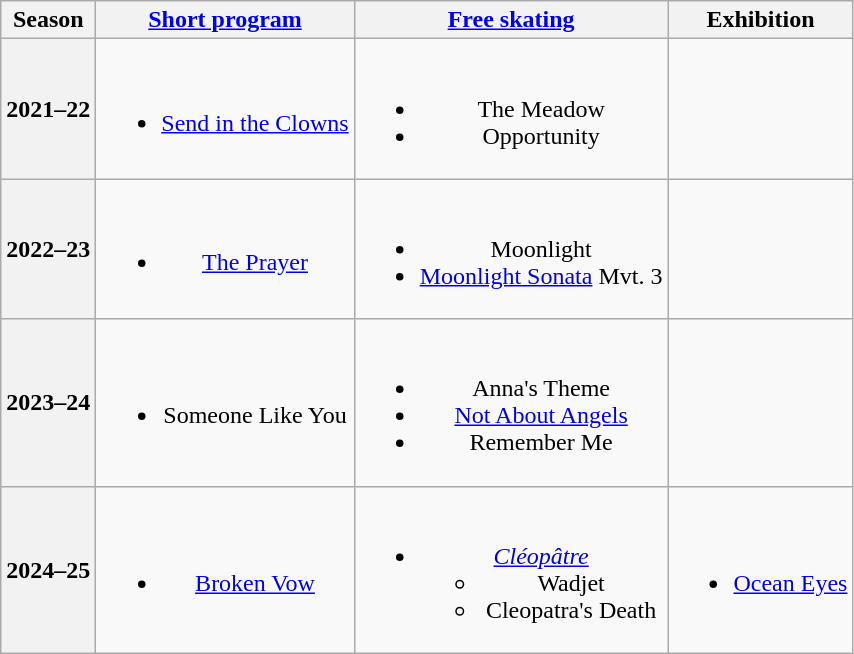<table class="wikitable" style="text-align:center">
<tr>
<th>Season</th>
<th><a href='#'>Short program</a></th>
<th><a href='#'>Free skating</a></th>
<th>Exhibition</th>
</tr>
<tr>
<th>2021–22 <br></th>
<td><br><ul><li><a href='#'>Send in the Clowns</a> <br> </li></ul></td>
<td><br><ul><li>The Meadow <br> </li><li>Opportunity <br> </li></ul></td>
<td></td>
</tr>
<tr>
<th>2022–23 <br></th>
<td><br><ul><li><a href='#'>The Prayer</a> <br> </li></ul></td>
<td><br><ul><li>Moonlight <br> </li><li><a href='#'>Moonlight Sonata</a> Mvt. 3 <br> </li></ul></td>
<td></td>
</tr>
<tr>
<th>2023–24 <br></th>
<td><br><ul><li>Someone Like You <br> </li></ul></td>
<td><br><ul><li>Anna's Theme <br> </li><li><a href='#'>Not About Angels</a> <br> </li><li>Remember Me <br> </li></ul></td>
<td></td>
</tr>
<tr>
<th>2024–25 <br></th>
<td><br><ul><li><a href='#'>Broken Vow</a> <br> </li></ul></td>
<td><br><ul><li><em><a href='#'>Cléopâtre</a></em><ul><li>Wadjet</li><li>Cleopatra's Death <br> </li></ul></li></ul></td>
<td><br><ul><li><a href='#'>Ocean Eyes</a> <br></li></ul></td>
</tr>
</table>
